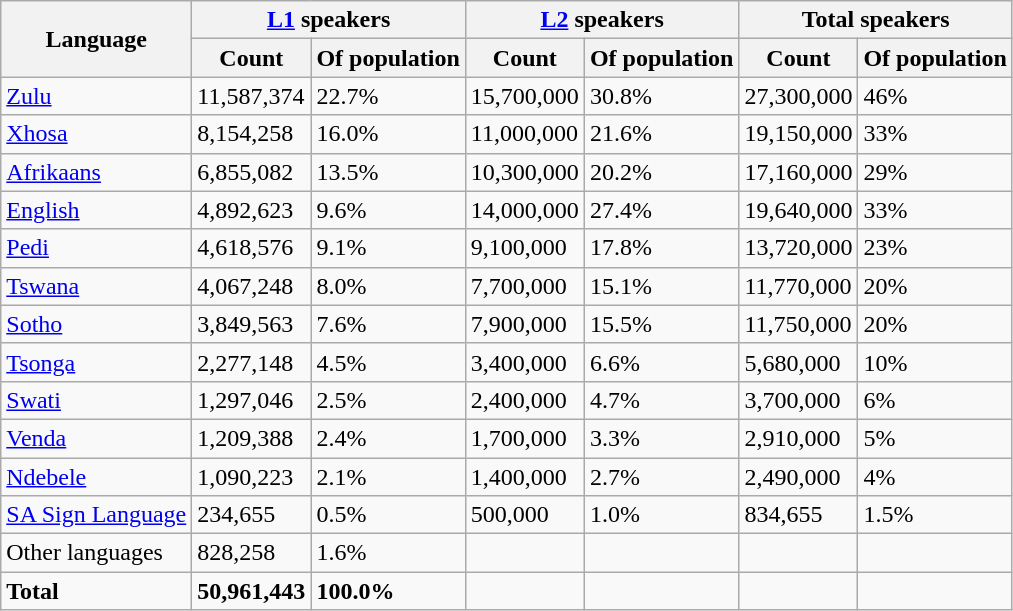<table class="wikitable sortable">
<tr>
<th rowspan=2>Language</th>
<th colspan=2><a href='#'>L1</a> speakers</th>
<th colspan=2><a href='#'>L2</a> speakers</th>
<th colspan=2>Total speakers</th>
</tr>
<tr>
<th>Count</th>
<th>Of population</th>
<th>Count</th>
<th>Of population</th>
<th>Count</th>
<th>Of population</th>
</tr>
<tr>
<td><a href='#'>Zulu</a></td>
<td>11,587,374</td>
<td>22.7%</td>
<td>15,700,000</td>
<td>30.8%</td>
<td>27,300,000</td>
<td>46%</td>
</tr>
<tr>
<td><a href='#'>Xhosa</a></td>
<td>8,154,258</td>
<td>16.0%</td>
<td>11,000,000</td>
<td>21.6%</td>
<td>19,150,000</td>
<td>33%</td>
</tr>
<tr>
<td><a href='#'>Afrikaans</a></td>
<td>6,855,082</td>
<td>13.5%</td>
<td>10,300,000</td>
<td>20.2%</td>
<td>17,160,000</td>
<td>29%</td>
</tr>
<tr>
<td><a href='#'>English</a></td>
<td>4,892,623</td>
<td>9.6%</td>
<td>14,000,000</td>
<td>27.4%</td>
<td>19,640,000</td>
<td>33%</td>
</tr>
<tr>
<td><a href='#'>Pedi</a></td>
<td>4,618,576</td>
<td>9.1%</td>
<td>9,100,000</td>
<td>17.8%</td>
<td>13,720,000</td>
<td>23%</td>
</tr>
<tr>
<td><a href='#'>Tswana</a></td>
<td>4,067,248</td>
<td>8.0%</td>
<td>7,700,000</td>
<td>15.1%</td>
<td>11,770,000</td>
<td>20%</td>
</tr>
<tr>
<td><a href='#'>Sotho</a></td>
<td>3,849,563</td>
<td>7.6%</td>
<td>7,900,000</td>
<td>15.5%</td>
<td>11,750,000</td>
<td>20%</td>
</tr>
<tr>
<td><a href='#'>Tsonga</a></td>
<td>2,277,148</td>
<td>4.5%</td>
<td>3,400,000</td>
<td>6.6%</td>
<td>5,680,000</td>
<td>10%</td>
</tr>
<tr>
<td><a href='#'>Swati</a></td>
<td>1,297,046</td>
<td>2.5%</td>
<td>2,400,000</td>
<td>4.7%</td>
<td>3,700,000</td>
<td>6%</td>
</tr>
<tr>
<td><a href='#'>Venda</a></td>
<td>1,209,388</td>
<td>2.4%</td>
<td>1,700,000</td>
<td>3.3%</td>
<td>2,910,000</td>
<td>5%</td>
</tr>
<tr>
<td><a href='#'>Ndebele</a></td>
<td>1,090,223</td>
<td>2.1%</td>
<td>1,400,000</td>
<td>2.7%</td>
<td>2,490,000</td>
<td>4%</td>
</tr>
<tr>
<td><a href='#'>SA Sign Language</a></td>
<td>234,655</td>
<td>0.5%</td>
<td>500,000</td>
<td>1.0%</td>
<td>834,655</td>
<td>1.5%</td>
</tr>
<tr>
<td>Other languages</td>
<td>828,258</td>
<td>1.6%</td>
<td></td>
<td></td>
<td></td>
<td></td>
</tr>
<tr>
<td><strong>Total</strong></td>
<td><strong>50,961,443</strong></td>
<td><strong>100.0%</strong></td>
<td></td>
<td></td>
<td></td>
</tr>
</table>
